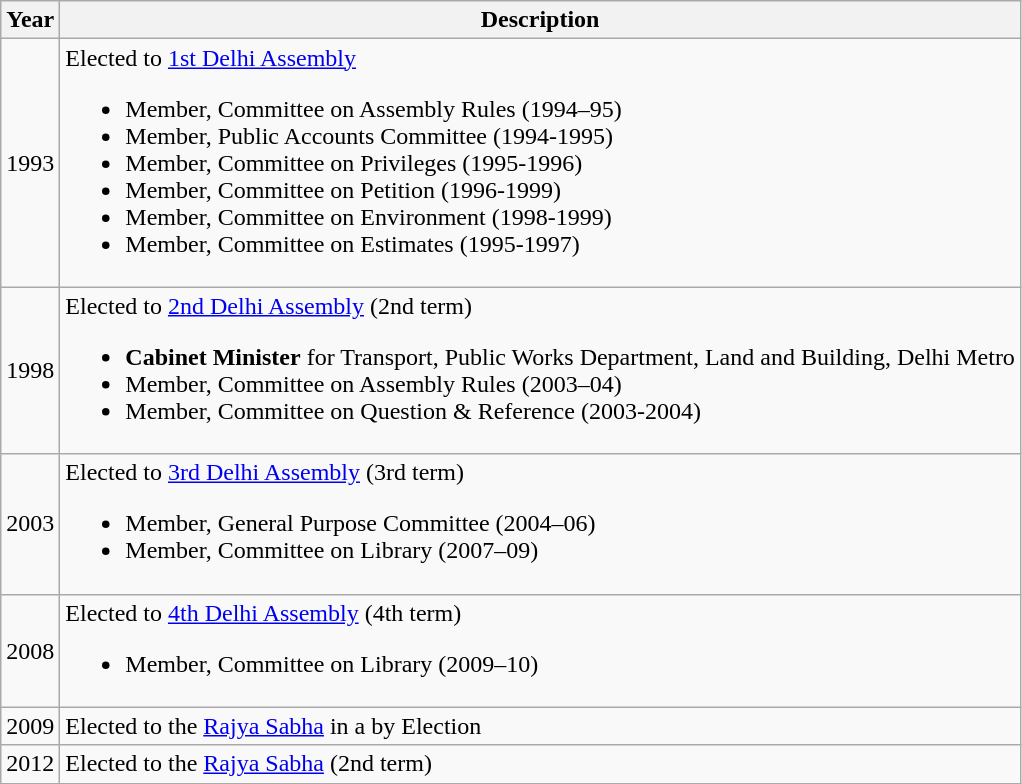<table class="wikitable">
<tr>
<th>Year</th>
<th>Description</th>
</tr>
<tr>
<td>1993</td>
<td>Elected to <a href='#'>1st Delhi Assembly</a><br><ul><li>Member, Committee on Assembly Rules (1994–95)</li><li>Member, Public Accounts Committee (1994-1995)</li><li>Member, Committee on Privileges (1995-1996)</li><li>Member, Committee on Petition (1996-1999)</li><li>Member, Committee on Environment (1998-1999)</li><li>Member, Committee on Estimates (1995-1997)</li></ul></td>
</tr>
<tr>
<td>1998</td>
<td>Elected to <a href='#'>2nd Delhi Assembly</a> (2nd term)<br><ul><li><strong>Cabinet Minister</strong> for Transport, Public Works Department, Land and Building, Delhi Metro</li><li>Member, Committee on Assembly Rules (2003–04)</li><li>Member, Committee on Question & Reference (2003-2004)</li></ul></td>
</tr>
<tr>
<td>2003</td>
<td>Elected to <a href='#'>3rd Delhi Assembly</a> (3rd term)<br><ul><li>Member, General Purpose Committee (2004–06)</li><li>Member, Committee on Library (2007–09)</li></ul></td>
</tr>
<tr>
<td>2008</td>
<td>Elected to <a href='#'>4th Delhi Assembly</a> (4th term)<br><ul><li>Member, Committee on Library (2009–10)</li></ul></td>
</tr>
<tr>
<td>2009</td>
<td>Elected to the <a href='#'>Rajya Sabha</a> in a by Election</td>
</tr>
<tr>
<td>2012</td>
<td>Elected to the <a href='#'>Rajya Sabha</a> (2nd term)</td>
</tr>
</table>
